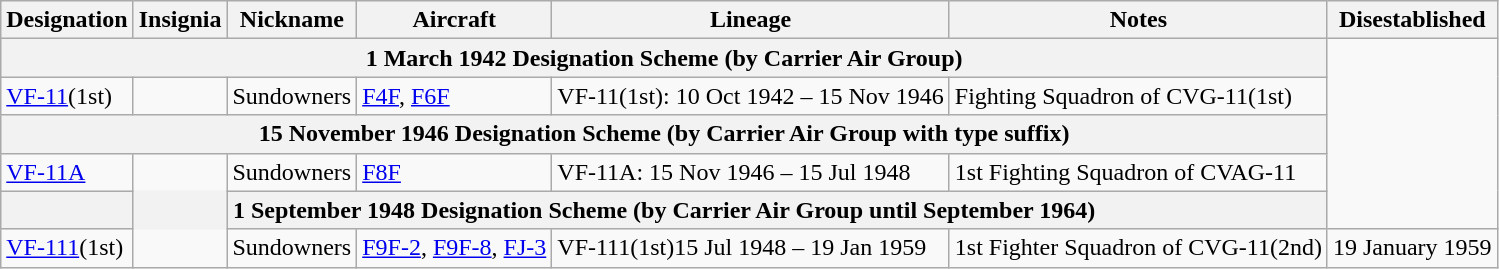<table class="wikitable">
<tr>
<th>Designation</th>
<th>Insignia</th>
<th>Nickname</th>
<th>Aircraft</th>
<th>Lineage</th>
<th>Notes</th>
<th>Disestablished</th>
</tr>
<tr>
<th colspan=6>1 March 1942 Designation Scheme (by Carrier Air Group)</th>
</tr>
<tr>
<td><a href='#'>VF-11</a>(1st)</td>
<td></td>
<td>Sundowners</td>
<td><a href='#'>F4F</a>, <a href='#'>F6F</a></td>
<td style="white-space: nowrap;">VF-11(1st): 10 Oct 1942 – 15 Nov 1946</td>
<td>Fighting Squadron of CVG-11(1st)</td>
</tr>
<tr>
<th colspan=6>15 November 1946 Designation Scheme (by Carrier Air Group with type suffix)</th>
</tr>
<tr>
<td><a href='#'>VF-11A</a></td>
<td rowspan="3"></td>
<td>Sundowners</td>
<td><a href='#'>F8F</a></td>
<td>VF-11A: 15 Nov 1946 – 15 Jul 1948</td>
<td>1st Fighting Squadron of CVAG-11</td>
</tr>
<tr>
<th colspan=6>1 September 1948 Designation Scheme (by Carrier Air Group until September 1964)</th>
</tr>
<tr>
<td><a href='#'>VF-111</a>(1st)</td>
<td>Sundowners</td>
<td><a href='#'>F9F-2</a>, <a href='#'>F9F-8</a>, <a href='#'>FJ-3</a></td>
<td>VF-111(1st)15 Jul 1948 – 19 Jan 1959</td>
<td>1st Fighter Squadron of CVG-11(2nd)</td>
<td>19 January 1959</td>
</tr>
</table>
